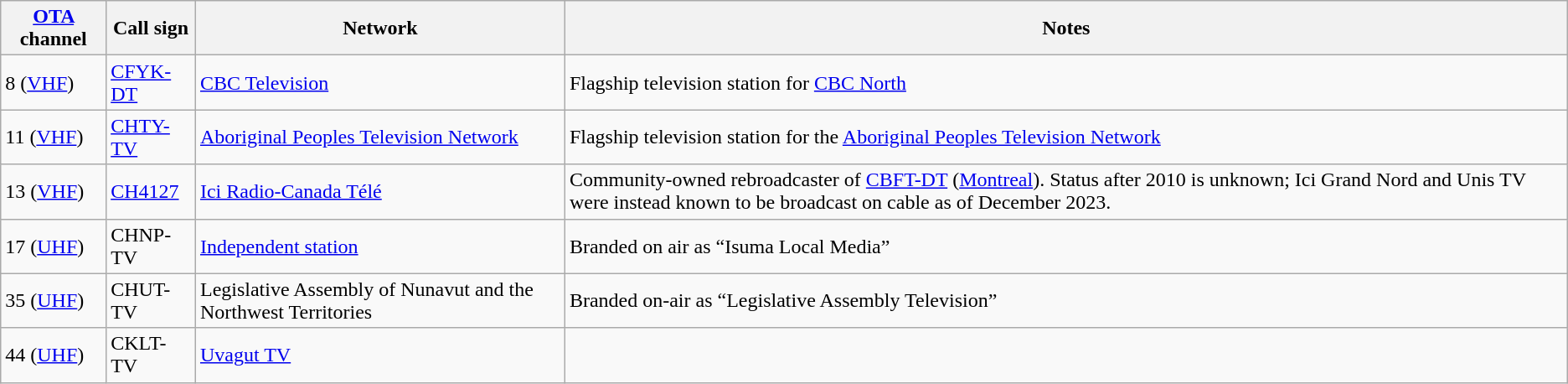<table class="wikitable sortable">
<tr>
<th><a href='#'>OTA</a> channel</th>
<th>Call sign</th>
<th>Network</th>
<th>Notes</th>
</tr>
<tr>
<td>8 (<a href='#'>VHF</a>)</td>
<td><a href='#'>CFYK-DT</a></td>
<td><a href='#'>CBC Television</a></td>
<td>Flagship television station for <a href='#'>CBC North</a></td>
</tr>
<tr>
<td>11 (<a href='#'>VHF</a>)</td>
<td><a href='#'>CHTY-TV</a></td>
<td><a href='#'>Aboriginal Peoples Television Network</a></td>
<td>Flagship television station for the <a href='#'>Aboriginal Peoples Television Network</a></td>
</tr>
<tr>
<td>13 (<a href='#'>VHF</a>)</td>
<td><a href='#'>CH4127</a></td>
<td><a href='#'>Ici Radio-Canada Télé</a></td>
<td>Community-owned rebroadcaster of <a href='#'>CBFT-DT</a> (<a href='#'>Montreal</a>). Status after 2010 is unknown; Ici Grand Nord and Unis TV were instead known to be broadcast on cable as of December 2023.</td>
</tr>
<tr>
<td>17 (<a href='#'>UHF</a>)</td>
<td>CHNP-TV</td>
<td><a href='#'>Independent station</a></td>
<td>Branded on air as “Isuma Local Media”</td>
</tr>
<tr>
<td>35 (<a href='#'>UHF</a>)</td>
<td>CHUT-TV</td>
<td>Legislative Assembly of Nunavut and the Northwest Territories</td>
<td>Branded on-air as “Legislative Assembly Television”</td>
</tr>
<tr>
<td>44 (<a href='#'>UHF</a>)</td>
<td>CKLT-TV</td>
<td><a href='#'>Uvagut TV</a></td>
<td></td>
</tr>
</table>
